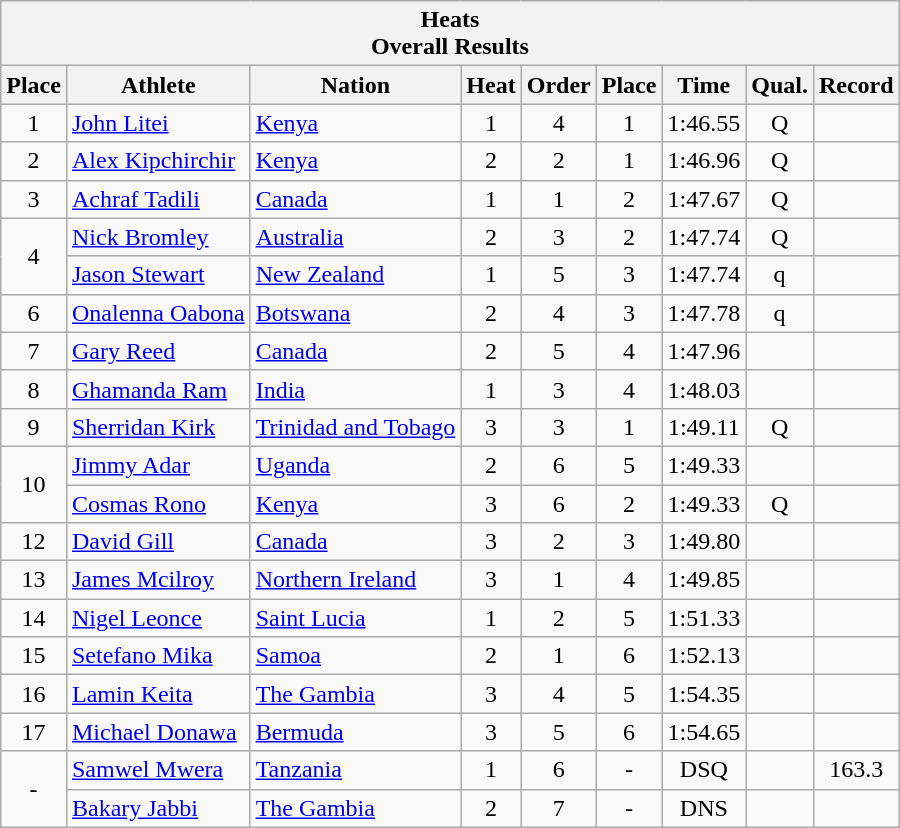<table class="wikitable">
<tr>
<th colspan=10>Heats <br> Overall Results</th>
</tr>
<tr>
<th>Place</th>
<th>Athlete</th>
<th>Nation</th>
<th>Heat</th>
<th>Order</th>
<th>Place</th>
<th>Time</th>
<th>Qual.</th>
<th>Record</th>
</tr>
<tr>
<td align="center">1</td>
<td align="left"><a href='#'>John Litei</a></td>
<td align="left"> <a href='#'>Kenya</a></td>
<td align="center">1</td>
<td align="center">4</td>
<td align="center">1</td>
<td align="center">1:46.55</td>
<td align="center">Q</td>
<td align="center"></td>
</tr>
<tr>
<td align="center">2</td>
<td align="left"><a href='#'>Alex Kipchirchir</a></td>
<td align="left"> <a href='#'>Kenya</a></td>
<td align="center">2</td>
<td align="center">2</td>
<td align="center">1</td>
<td align="center">1:46.96</td>
<td align="center">Q</td>
<td align="center"></td>
</tr>
<tr>
<td align="center">3</td>
<td align="left"><a href='#'>Achraf Tadili</a></td>
<td align="left"> <a href='#'>Canada</a></td>
<td align="center">1</td>
<td align="center">1</td>
<td align="center">2</td>
<td align="center">1:47.67</td>
<td align="center">Q</td>
<td align="center"></td>
</tr>
<tr>
<td rowspan="2" align="center">4</td>
<td align="left"><a href='#'>Nick Bromley</a></td>
<td align="left"> <a href='#'>Australia</a></td>
<td align="center">2</td>
<td align="center">3</td>
<td align="center">2</td>
<td align="center">1:47.74</td>
<td align="center">Q</td>
<td align="center"></td>
</tr>
<tr>
<td align="left"><a href='#'>Jason Stewart</a></td>
<td align="left"> <a href='#'>New Zealand</a></td>
<td align="center">1</td>
<td align="center">5</td>
<td align="center">3</td>
<td align="center">1:47.74</td>
<td align="center">q</td>
<td align="center"></td>
</tr>
<tr>
<td align="center">6</td>
<td align="left"><a href='#'>Onalenna Oabona</a></td>
<td align="left"> <a href='#'>Botswana</a></td>
<td align="center">2</td>
<td align="center">4</td>
<td align="center">3</td>
<td align="center">1:47.78</td>
<td align="center">q</td>
<td align="center"></td>
</tr>
<tr>
<td align="center">7</td>
<td align="left"><a href='#'>Gary Reed</a></td>
<td align="left"> <a href='#'>Canada</a></td>
<td align="center">2</td>
<td align="center">5</td>
<td align="center">4</td>
<td align="center">1:47.96</td>
<td align="center"></td>
<td align="center"></td>
</tr>
<tr>
<td align="center">8</td>
<td align="left"><a href='#'>Ghamanda Ram</a></td>
<td align="left"> <a href='#'>India</a></td>
<td align="center">1</td>
<td align="center">3</td>
<td align="center">4</td>
<td align="center">1:48.03</td>
<td align="center"></td>
<td align="center"></td>
</tr>
<tr>
<td align="center">9</td>
<td align="left"><a href='#'>Sherridan Kirk</a></td>
<td align="left"> <a href='#'>Trinidad and Tobago</a></td>
<td align="center">3</td>
<td align="center">3</td>
<td align="center">1</td>
<td align="center">1:49.11</td>
<td align="center">Q</td>
<td align="center"></td>
</tr>
<tr>
<td rowspan="2" align="center">10</td>
<td align="left"><a href='#'>Jimmy Adar</a></td>
<td align="left"> <a href='#'>Uganda</a></td>
<td align="center">2</td>
<td align="center">6</td>
<td align="center">5</td>
<td align="center">1:49.33</td>
<td align="center"></td>
<td align="center"></td>
</tr>
<tr>
<td align="left"><a href='#'>Cosmas Rono</a></td>
<td align="left"> <a href='#'>Kenya</a></td>
<td align="center">3</td>
<td align="center">6</td>
<td align="center">2</td>
<td align="center">1:49.33</td>
<td align="center">Q</td>
<td align="center"></td>
</tr>
<tr>
<td align="center">12</td>
<td align="left"><a href='#'>David Gill</a></td>
<td align="left"> <a href='#'>Canada</a></td>
<td align="center">3</td>
<td align="center">2</td>
<td align="center">3</td>
<td align="center">1:49.80</td>
<td align="center"></td>
<td align="center"></td>
</tr>
<tr>
<td align="center">13</td>
<td align="left"><a href='#'>James Mcilroy</a></td>
<td align="left"> <a href='#'>Northern Ireland</a></td>
<td align="center">3</td>
<td align="center">1</td>
<td align="center">4</td>
<td align="center">1:49.85</td>
<td align="center"></td>
<td align="center"></td>
</tr>
<tr>
<td align="center">14</td>
<td align="left"><a href='#'>Nigel Leonce</a></td>
<td align="left"> <a href='#'>Saint Lucia</a></td>
<td align="center">1</td>
<td align="center">2</td>
<td align="center">5</td>
<td align="center">1:51.33</td>
<td align="center"></td>
<td align="center"></td>
</tr>
<tr>
<td align="center">15</td>
<td align="left"><a href='#'>Setefano Mika</a></td>
<td align="left"> <a href='#'>Samoa</a></td>
<td align="center">2</td>
<td align="center">1</td>
<td align="center">6</td>
<td align="center">1:52.13</td>
<td align="center"></td>
<td align="center"></td>
</tr>
<tr>
<td align="center">16</td>
<td align="left"><a href='#'>Lamin Keita</a></td>
<td align="left"> <a href='#'>The Gambia</a></td>
<td align="center">3</td>
<td align="center">4</td>
<td align="center">5</td>
<td align="center">1:54.35</td>
<td align="center"></td>
<td align="center"></td>
</tr>
<tr>
<td align="center">17</td>
<td align="left"><a href='#'>Michael Donawa</a></td>
<td align="left"> <a href='#'>Bermuda</a></td>
<td align="center">3</td>
<td align="center">5</td>
<td align="center">6</td>
<td align="center">1:54.65</td>
<td align="center"></td>
<td align="center"></td>
</tr>
<tr>
<td rowspan="2" align="center">-</td>
<td align="left"><a href='#'>Samwel Mwera</a></td>
<td align="left"> <a href='#'>Tanzania</a></td>
<td align="center">1</td>
<td align="center">6</td>
<td align="center">-</td>
<td align="center">DSQ</td>
<td align="center"></td>
<td align="center">163.3</td>
</tr>
<tr>
<td align="left"><a href='#'>Bakary Jabbi</a></td>
<td align="left"> <a href='#'>The Gambia</a></td>
<td align="center">2</td>
<td align="center">7</td>
<td align="center">-</td>
<td align="center">DNS</td>
<td align="center"></td>
<td align="center"></td>
</tr>
</table>
